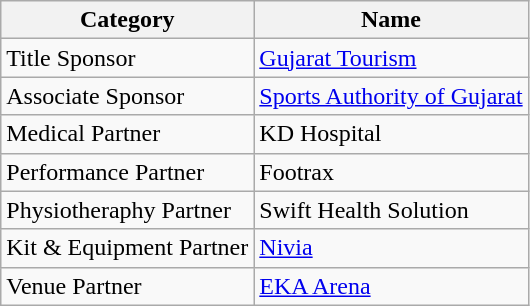<table class="wikitable">
<tr>
<th>Category</th>
<th>Name</th>
</tr>
<tr>
<td>Title Sponsor</td>
<td><a href='#'>Gujarat Tourism</a></td>
</tr>
<tr>
<td>Associate Sponsor</td>
<td><a href='#'>Sports Authority of Gujarat</a></td>
</tr>
<tr>
<td>Medical Partner</td>
<td>KD Hospital</td>
</tr>
<tr>
<td>Performance Partner</td>
<td>Footrax</td>
</tr>
<tr>
<td>Physiotheraphy Partner</td>
<td>Swift Health Solution</td>
</tr>
<tr>
<td>Kit & Equipment Partner</td>
<td><a href='#'>Nivia</a></td>
</tr>
<tr>
<td>Venue Partner</td>
<td><a href='#'>EKA Arena</a></td>
</tr>
</table>
